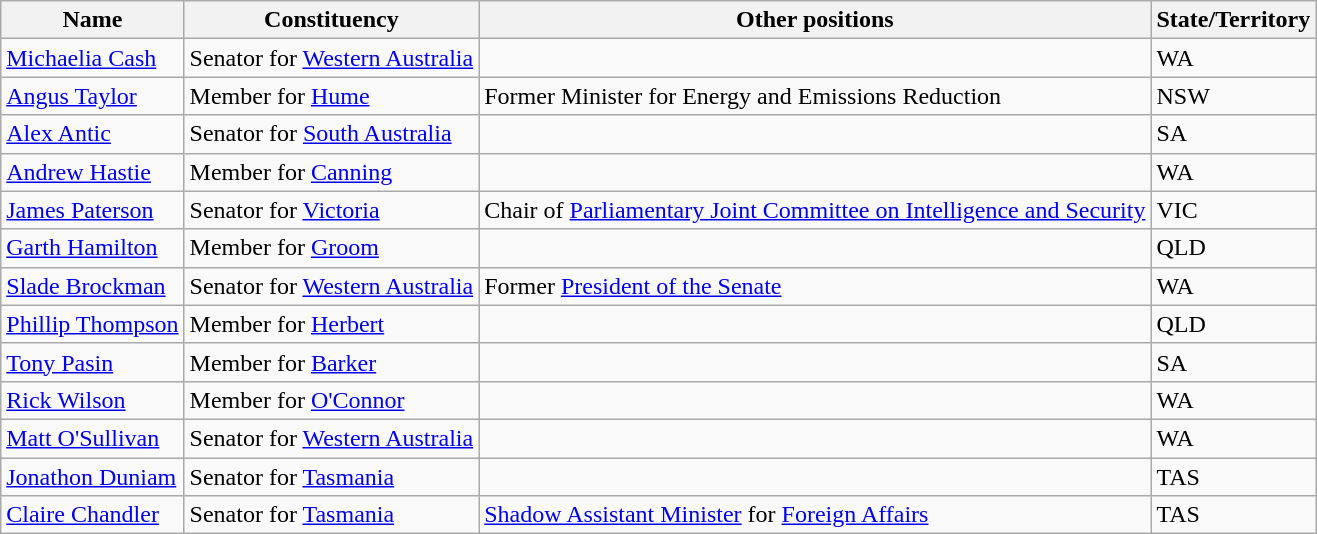<table class="wikitable sortable">
<tr>
<th>Name</th>
<th>Constituency</th>
<th>Other positions</th>
<th>State/Territory</th>
</tr>
<tr>
<td><a href='#'>Michaelia Cash</a></td>
<td>Senator for <a href='#'>Western Australia</a></td>
<td></td>
<td>WA</td>
</tr>
<tr>
<td><a href='#'>Angus Taylor</a></td>
<td>Member for <a href='#'>Hume</a></td>
<td>Former Minister for Energy and Emissions Reduction</td>
<td>NSW</td>
</tr>
<tr>
<td><a href='#'>Alex Antic</a></td>
<td>Senator for <a href='#'>South Australia</a></td>
<td></td>
<td>SA</td>
</tr>
<tr>
<td><a href='#'>Andrew Hastie</a></td>
<td>Member for <a href='#'>Canning</a></td>
<td></td>
<td>WA</td>
</tr>
<tr>
<td><a href='#'>James Paterson</a></td>
<td>Senator for <a href='#'>Victoria</a></td>
<td>Chair of <a href='#'>Parliamentary Joint Committee on Intelligence and Security</a></td>
<td>VIC</td>
</tr>
<tr>
<td><a href='#'>Garth Hamilton</a></td>
<td>Member for <a href='#'>Groom</a></td>
<td></td>
<td>QLD</td>
</tr>
<tr>
<td><a href='#'>Slade Brockman</a></td>
<td>Senator for <a href='#'>Western Australia</a></td>
<td>Former <a href='#'>President of the Senate</a></td>
<td>WA</td>
</tr>
<tr>
<td><a href='#'>Phillip Thompson</a></td>
<td>Member for <a href='#'>Herbert</a></td>
<td></td>
<td>QLD</td>
</tr>
<tr>
<td><a href='#'>Tony Pasin</a></td>
<td>Member for <a href='#'>Barker</a></td>
<td></td>
<td>SA</td>
</tr>
<tr>
<td><a href='#'>Rick Wilson</a></td>
<td>Member for <a href='#'>O'Connor</a></td>
<td></td>
<td>WA</td>
</tr>
<tr>
<td><a href='#'>Matt O'Sullivan</a></td>
<td>Senator for <a href='#'>Western Australia</a></td>
<td></td>
<td>WA</td>
</tr>
<tr>
<td><a href='#'>Jonathon Duniam</a></td>
<td>Senator for <a href='#'>Tasmania</a></td>
<td></td>
<td>TAS</td>
</tr>
<tr>
<td><a href='#'>Claire Chandler</a></td>
<td>Senator for <a href='#'>Tasmania</a></td>
<td><a href='#'>Shadow Assistant Minister</a> for <a href='#'>Foreign Affairs</a></td>
<td>TAS</td>
</tr>
</table>
